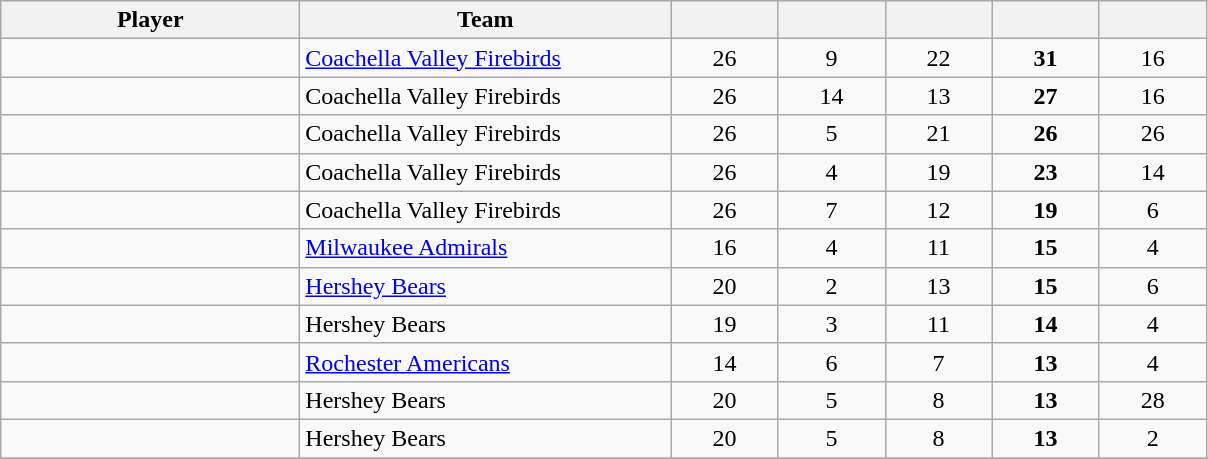<table class="wikitable sortable" style="text-align:center">
<tr>
<th style="width:12em">Player</th>
<th style="width:15em">Team</th>
<th style="width:4em"></th>
<th style="width:4em"><a href='#'></a></th>
<th style="width:4em"><a href='#'></a></th>
<th style="width:4em"><a href='#'></a></th>
<th style="width:4em"><a href='#'></a></th>
</tr>
<tr>
<td align=left></td>
<td align=left><a href='#'>Coachella Valley Firebirds</a></td>
<td>26</td>
<td>9</td>
<td>22</td>
<td><strong>31</strong></td>
<td>16</td>
</tr>
<tr>
<td align=left></td>
<td align=left>Coachella Valley Firebirds</td>
<td>26</td>
<td>14</td>
<td>13</td>
<td><strong>27</strong></td>
<td>16</td>
</tr>
<tr>
<td align=left></td>
<td align=left>Coachella Valley Firebirds</td>
<td>26</td>
<td>5</td>
<td>21</td>
<td><strong>26</strong></td>
<td>26</td>
</tr>
<tr>
<td align=left></td>
<td align=left>Coachella Valley Firebirds</td>
<td>26</td>
<td>4</td>
<td>19</td>
<td><strong>23</strong></td>
<td>14</td>
</tr>
<tr>
<td align=left></td>
<td align=left>Coachella Valley Firebirds</td>
<td>26</td>
<td>7</td>
<td>12</td>
<td><strong>19</strong></td>
<td>6</td>
</tr>
<tr>
<td align=left></td>
<td align=left><a href='#'>Milwaukee Admirals</a></td>
<td>16</td>
<td>4</td>
<td>11</td>
<td><strong>15</strong></td>
<td>4</td>
</tr>
<tr>
<td align=left></td>
<td align=left><a href='#'>Hershey Bears</a></td>
<td>20</td>
<td>2</td>
<td>13</td>
<td><strong>15</strong></td>
<td>6</td>
</tr>
<tr>
<td align=left></td>
<td align=left>Hershey Bears</td>
<td>19</td>
<td>3</td>
<td>11</td>
<td><strong>14</strong></td>
<td>4</td>
</tr>
<tr>
<td align=left></td>
<td align=left><a href='#'>Rochester Americans</a></td>
<td>14</td>
<td>6</td>
<td>7</td>
<td><strong>13</strong></td>
<td>4</td>
</tr>
<tr>
<td align=left></td>
<td align=left>Hershey Bears</td>
<td>20</td>
<td>5</td>
<td>8</td>
<td><strong>13</strong></td>
<td>28</td>
</tr>
<tr>
<td align=left></td>
<td align=left>Hershey Bears</td>
<td>20</td>
<td>5</td>
<td>8</td>
<td><strong>13</strong></td>
<td>2</td>
</tr>
<tr>
</tr>
</table>
